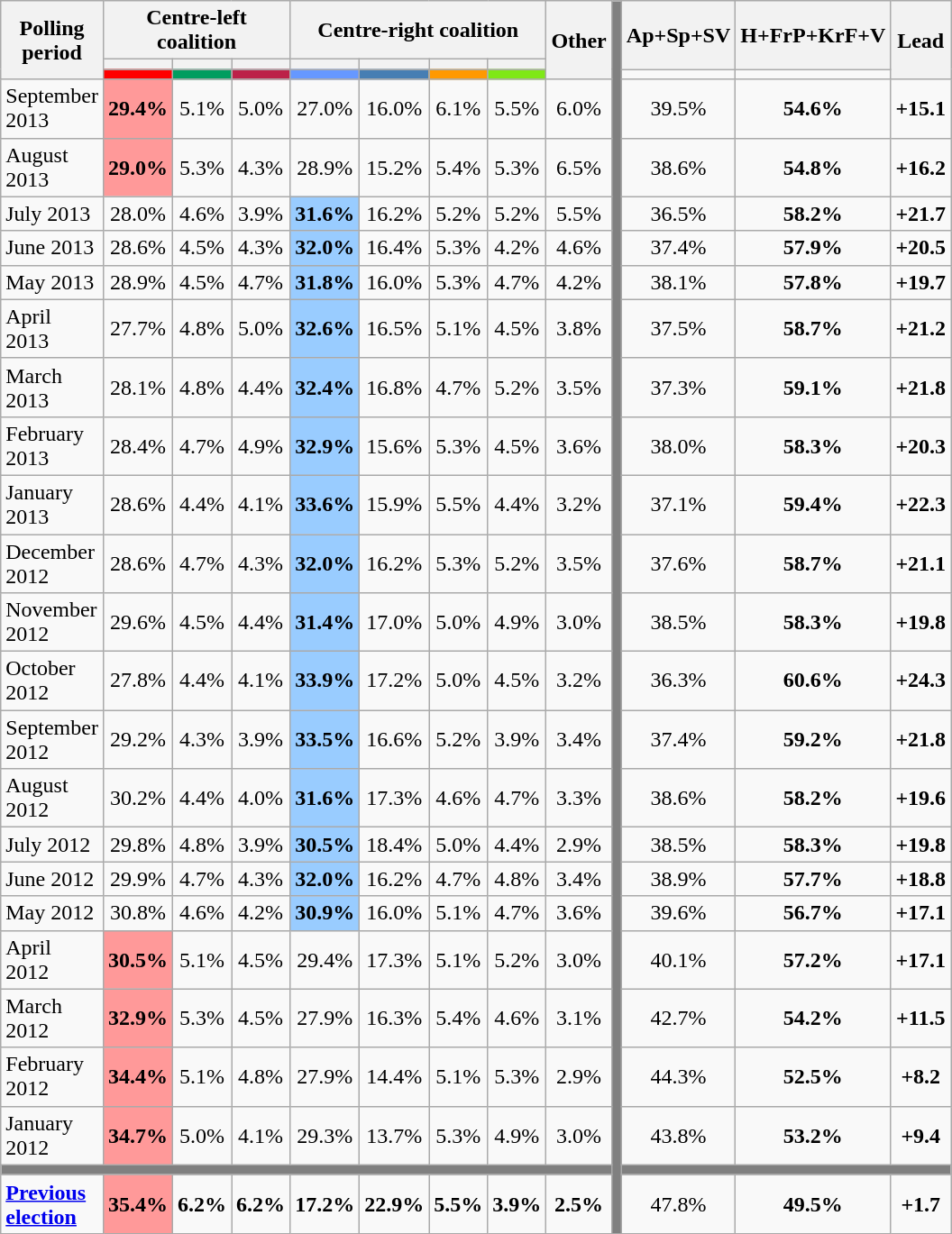<table class="wikitable"  style="width:50%; text-align:center;">
<tr>
<th rowspan=3>Polling period</th>
<th colspan=3>Centre-left coalition</th>
<th colspan=4>Centre-right coalition</th>
<th rowspan="3">Other</th>
<td style="width:1px; background:gray;" rowspan="150"></td>
<th rowspan=2>Ap+Sp+SV</th>
<th rowspan=2>H+FrP+KrF+V</th>
<th rowspan=3>Lead</th>
</tr>
<tr>
<th width=40px></th>
<th width=40px></th>
<th width=40px></th>
<th width=40px></th>
<th width=40px></th>
<th width=40px></th>
<th width=40px></th>
</tr>
<tr>
<td style="background:#f00;"></td>
<td style="background:#009d5f;"></td>
<td style="background:#bc2149;"></td>
<td style="background:#6698ff;"></td>
<td style="background:#477eb3;"></td>
<td style="background:#f90;"></td>
<td style="background:#7fe817;"></td>
<td bgcolor=></td>
<td bgcolor=></td>
</tr>
<tr>
<td align=left>September 2013</td>
<td style="background:#f99;"><strong>29.4%</strong></td>
<td>5.1%</td>
<td>5.0%</td>
<td>27.0%</td>
<td>16.0%</td>
<td>6.1%</td>
<td>5.5%</td>
<td>6.0%</td>
<td>39.5%</td>
<td><strong>54.6%</strong></td>
<td bgcolor=><strong>+15.1</strong></td>
</tr>
<tr>
<td align=left>August 2013</td>
<td style="background:#f99;"><strong>29.0%</strong></td>
<td>5.3%</td>
<td>4.3%</td>
<td>28.9%</td>
<td>15.2%</td>
<td>5.4%</td>
<td>5.3%</td>
<td>6.5%</td>
<td>38.6%</td>
<td><strong>54.8%</strong></td>
<td bgcolor=><strong>+16.2</strong></td>
</tr>
<tr>
<td align=left>July 2013</td>
<td>28.0%</td>
<td>4.6%</td>
<td>3.9%</td>
<td style="background:#9cf;"><strong>31.6%</strong></td>
<td>16.2%</td>
<td>5.2%</td>
<td>5.2%</td>
<td>5.5%</td>
<td>36.5%</td>
<td><strong>58.2%</strong></td>
<td bgcolor=><strong>+21.7</strong></td>
</tr>
<tr>
<td align=left>June 2013</td>
<td>28.6%</td>
<td>4.5%</td>
<td>4.3%</td>
<td style="background:#9cf;"><strong>32.0%</strong></td>
<td>16.4%</td>
<td>5.3%</td>
<td>4.2%</td>
<td>4.6%</td>
<td>37.4%</td>
<td><strong>57.9%</strong></td>
<td bgcolor=><strong>+20.5</strong></td>
</tr>
<tr>
<td align=left>May 2013</td>
<td>28.9%</td>
<td>4.5%</td>
<td>4.7%</td>
<td style="background:#9cf;"><strong>31.8%</strong></td>
<td>16.0%</td>
<td>5.3%</td>
<td>4.7%</td>
<td>4.2%</td>
<td>38.1%</td>
<td><strong>57.8%</strong></td>
<td bgcolor=><strong>+19.7</strong></td>
</tr>
<tr>
<td align=left>April 2013</td>
<td>27.7%</td>
<td>4.8%</td>
<td>5.0%</td>
<td style="background:#9cf;"><strong>32.6%</strong></td>
<td>16.5%</td>
<td>5.1%</td>
<td>4.5%</td>
<td>3.8%</td>
<td>37.5%</td>
<td><strong>58.7%</strong></td>
<td bgcolor=><strong>+21.2</strong></td>
</tr>
<tr>
<td align=left>March 2013</td>
<td>28.1%</td>
<td>4.8%</td>
<td>4.4%</td>
<td style="background:#9cf;"><strong>32.4%</strong></td>
<td>16.8%</td>
<td>4.7%</td>
<td>5.2%</td>
<td>3.5%</td>
<td>37.3%</td>
<td><strong>59.1%</strong></td>
<td bgcolor=><strong>+21.8</strong></td>
</tr>
<tr>
<td align=left>February 2013</td>
<td>28.4%</td>
<td>4.7%</td>
<td>4.9%</td>
<td style="background:#9cf;"><strong>32.9%</strong></td>
<td>15.6%</td>
<td>5.3%</td>
<td>4.5%</td>
<td>3.6%</td>
<td>38.0%</td>
<td><strong>58.3%</strong></td>
<td bgcolor=><strong>+20.3</strong></td>
</tr>
<tr>
<td align=left>January 2013</td>
<td>28.6%</td>
<td>4.4%</td>
<td>4.1%</td>
<td style="background:#9cf;"><strong>33.6%</strong></td>
<td>15.9%</td>
<td>5.5%</td>
<td>4.4%</td>
<td>3.2%</td>
<td>37.1%</td>
<td><strong>59.4%</strong></td>
<td bgcolor=><strong>+22.3</strong></td>
</tr>
<tr>
<td align=left>December 2012</td>
<td>28.6%</td>
<td>4.7%</td>
<td>4.3%</td>
<td style="background:#9cf;"><strong>32.0%</strong></td>
<td>16.2%</td>
<td>5.3%</td>
<td>5.2%</td>
<td>3.5%</td>
<td>37.6%</td>
<td><strong>58.7%</strong></td>
<td bgcolor=><strong>+21.1</strong></td>
</tr>
<tr>
<td align=left>November 2012</td>
<td>29.6%</td>
<td>4.5%</td>
<td>4.4%</td>
<td style="background:#9cf;"><strong>31.4%</strong></td>
<td>17.0%</td>
<td>5.0%</td>
<td>4.9%</td>
<td>3.0%</td>
<td>38.5%</td>
<td><strong>58.3%</strong></td>
<td bgcolor=><strong>+19.8</strong></td>
</tr>
<tr>
<td align=left>October 2012</td>
<td>27.8%</td>
<td>4.4%</td>
<td>4.1%</td>
<td style="background:#9cf;"><strong>33.9%</strong></td>
<td>17.2%</td>
<td>5.0%</td>
<td>4.5%</td>
<td>3.2%</td>
<td>36.3%</td>
<td><strong>60.6%</strong></td>
<td bgcolor=><strong>+24.3</strong></td>
</tr>
<tr>
<td align=left>September 2012</td>
<td>29.2%</td>
<td>4.3%</td>
<td>3.9%</td>
<td style="background:#9cf;"><strong>33.5%</strong></td>
<td>16.6%</td>
<td>5.2%</td>
<td>3.9%</td>
<td>3.4%</td>
<td>37.4%</td>
<td><strong>59.2%</strong></td>
<td bgcolor=><strong>+21.8</strong></td>
</tr>
<tr>
<td align=left>August 2012</td>
<td>30.2%</td>
<td>4.4%</td>
<td>4.0%</td>
<td style="background:#9cf;"><strong>31.6%</strong></td>
<td>17.3%</td>
<td>4.6%</td>
<td>4.7%</td>
<td>3.3%</td>
<td>38.6%</td>
<td><strong>58.2%</strong></td>
<td bgcolor=><strong>+19.6</strong></td>
</tr>
<tr>
<td align=left>July 2012</td>
<td>29.8%</td>
<td>4.8%</td>
<td>3.9%</td>
<td style="background:#9cf;"><strong>30.5%</strong></td>
<td>18.4%</td>
<td>5.0%</td>
<td>4.4%</td>
<td>2.9%</td>
<td>38.5%</td>
<td><strong>58.3%</strong></td>
<td bgcolor=><strong>+19.8</strong></td>
</tr>
<tr>
<td align=left>June 2012</td>
<td>29.9%</td>
<td>4.7%</td>
<td>4.3%</td>
<td style="background:#9cf;"><strong>32.0%</strong></td>
<td>16.2%</td>
<td>4.7%</td>
<td>4.8%</td>
<td>3.4%</td>
<td>38.9%</td>
<td><strong>57.7%</strong></td>
<td bgcolor=><strong>+18.8</strong></td>
</tr>
<tr>
<td align=left>May 2012</td>
<td>30.8%</td>
<td>4.6%</td>
<td>4.2%</td>
<td style="background:#9cf;"><strong>30.9%</strong></td>
<td>16.0%</td>
<td>5.1%</td>
<td>4.7%</td>
<td>3.6%</td>
<td>39.6%</td>
<td><strong>56.7%</strong></td>
<td bgcolor=><strong>+17.1</strong></td>
</tr>
<tr>
<td align=left>April 2012</td>
<td style="background:#f99;"><strong>30.5%</strong></td>
<td>5.1%</td>
<td>4.5%</td>
<td>29.4%</td>
<td>17.3%</td>
<td>5.1%</td>
<td>5.2%</td>
<td>3.0%</td>
<td>40.1%</td>
<td><strong>57.2%</strong></td>
<td bgcolor=><strong>+17.1</strong></td>
</tr>
<tr>
<td align=left>March 2012</td>
<td style="background:#f99;"><strong>32.9%</strong></td>
<td>5.3%</td>
<td>4.5%</td>
<td>27.9%</td>
<td>16.3%</td>
<td>5.4%</td>
<td>4.6%</td>
<td>3.1%</td>
<td>42.7%</td>
<td><strong>54.2%</strong></td>
<td bgcolor=><strong>+11.5</strong></td>
</tr>
<tr>
<td align=left>February 2012</td>
<td style="background:#f99;"><strong>34.4%</strong></td>
<td>5.1%</td>
<td>4.8%</td>
<td>27.9%</td>
<td>14.4%</td>
<td>5.1%</td>
<td>5.3%</td>
<td>2.9%</td>
<td>44.3%</td>
<td><strong>52.5%</strong></td>
<td bgcolor=><strong>+8.2</strong></td>
</tr>
<tr>
<td align=left>January 2012</td>
<td style="background:#f99;"><strong>34.7%</strong></td>
<td>5.0%</td>
<td>4.1%</td>
<td>29.3%</td>
<td>13.7%</td>
<td>5.3%</td>
<td>4.9%</td>
<td>3.0%</td>
<td>43.8%</td>
<td><strong>53.2%</strong></td>
<td bgcolor=><strong>+9.4</strong></td>
</tr>
<tr>
<td style="background:gray;" colspan="15"></td>
</tr>
<tr>
<td align=left><strong><a href='#'>Previous election</a></strong><br></td>
<td style="background:#f99;"><strong>35.4%</strong></td>
<td><strong>6.2%</strong></td>
<td><strong>6.2%</strong></td>
<td><strong>17.2%</strong></td>
<td><strong>22.9%</strong></td>
<td><strong>5.5%</strong></td>
<td><strong>3.9%</strong></td>
<td><strong>2.5%</strong></td>
<td>47.8%</td>
<td><strong>49.5%</strong></td>
<td bgcolor=><strong>+1.7</strong></td>
</tr>
</table>
